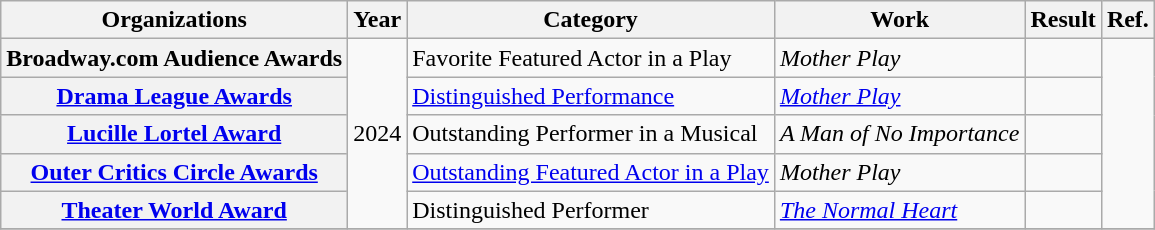<table class="wikitable sortable plainrowheaders">
<tr>
<th>Organizations</th>
<th>Year</th>
<th>Category</th>
<th>Work</th>
<th>Result</th>
<th class="unsortable">Ref.</th>
</tr>
<tr>
<th rowspan="1" scope="row">Broadway.com Audience Awards</th>
<td rowspan="5">2024</td>
<td>Favorite Featured Actor in a Play</td>
<td><em>Mother Play</em></td>
<td></td>
<td rowspan=5></td>
</tr>
<tr>
<th rowspan="1" scope="row"><a href='#'>Drama League Awards</a></th>
<td><a href='#'>Distinguished Performance</a></td>
<td rowspan="1"><em><a href='#'>Mother Play</a></em></td>
<td></td>
</tr>
<tr>
<th rowspan="1" scope="row"><a href='#'>Lucille Lortel Award</a></th>
<td>Outstanding Performer in a Musical</td>
<td><em>A Man of No Importance</em></td>
<td></td>
</tr>
<tr>
<th rowspan="1" scope="row"><a href='#'>Outer Critics Circle Awards</a></th>
<td><a href='#'>Outstanding Featured Actor in a Play</a></td>
<td><em>Mother Play</em></td>
<td></td>
</tr>
<tr>
<th rowspan="1" scope="row"><a href='#'>Theater World Award</a></th>
<td>Distinguished Performer</td>
<td><em><a href='#'>The Normal Heart</a></em></td>
<td></td>
</tr>
<tr>
</tr>
</table>
